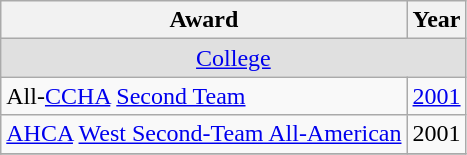<table class="wikitable">
<tr>
<th>Award</th>
<th>Year</th>
</tr>
<tr ALIGN="center" bgcolor="#e0e0e0">
<td colspan="2"><a href='#'>College</a></td>
</tr>
<tr>
<td>All-<a href='#'>CCHA</a> <a href='#'>Second Team</a></td>
<td><a href='#'>2001</a></td>
</tr>
<tr>
<td><a href='#'>AHCA</a> <a href='#'>West Second-Team All-American</a></td>
<td>2001</td>
</tr>
<tr>
</tr>
</table>
